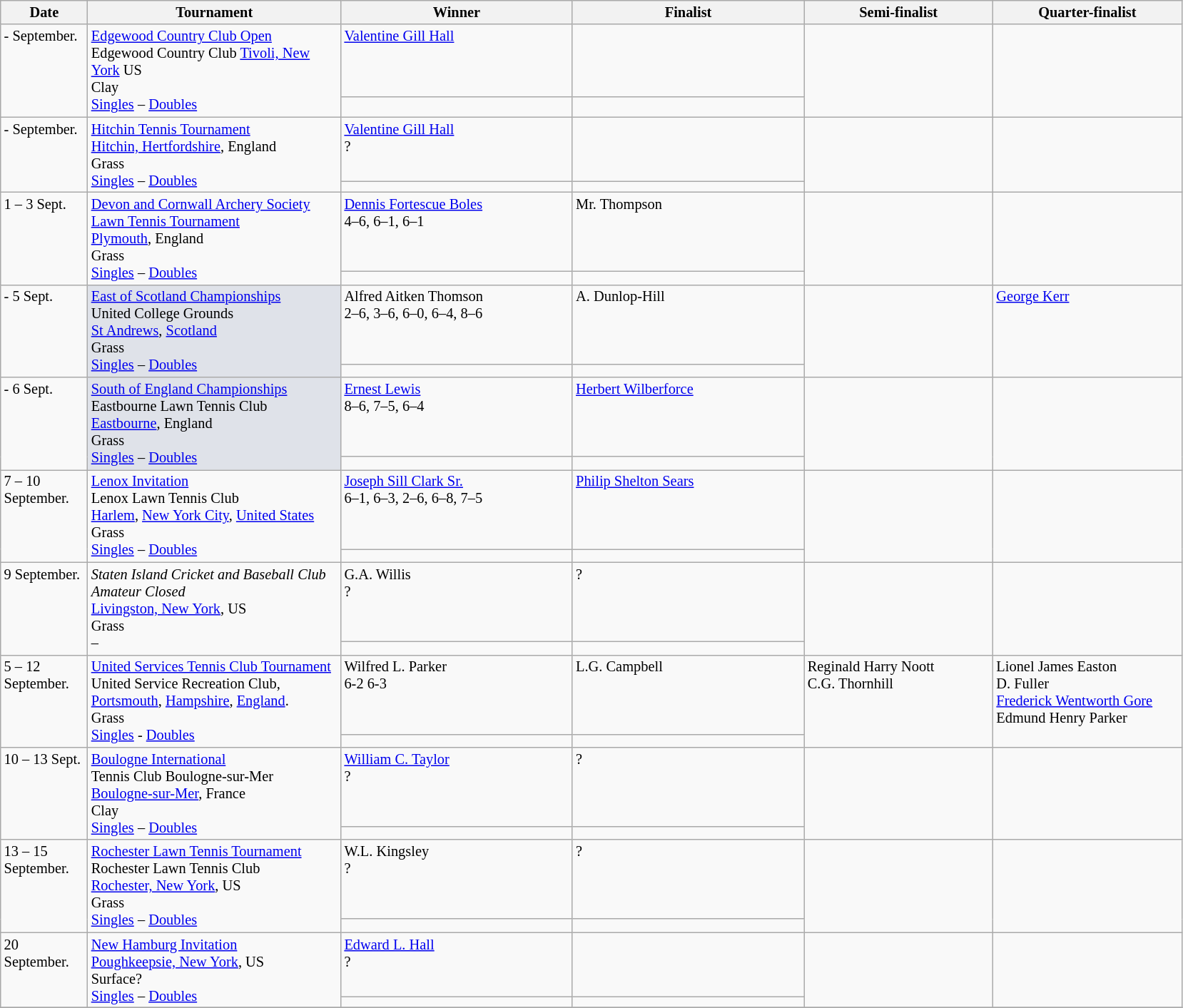<table class="wikitable" style="font-size:85%;">
<tr>
<th width="75">Date</th>
<th width="230">Tournament</th>
<th width="210">Winner</th>
<th width="210">Finalist</th>
<th width="170">Semi-finalist</th>
<th width="170">Quarter-finalist</th>
</tr>
<tr valign=top>
<td rowspan=2>- September.</td>
<td rowspan=2><a href='#'>Edgewood Country Club Open</a><br>Edgewood Country Club <a href='#'>Tivoli, New York</a> US<br>Clay<br><a href='#'>Singles</a> – <a href='#'>Doubles</a></td>
<td> <a href='#'>Valentine Gill Hall</a><br></td>
<td></td>
<td rowspan=2></td>
<td rowspan=2></td>
</tr>
<tr valign=top>
<td></td>
<td></td>
</tr>
<tr valign=top>
<td rowspan=2>- September.</td>
<td rowspan=2><a href='#'>Hitchin Tennis Tournament</a><br><a href='#'>Hitchin, Hertfordshire</a>, England<br>Grass<br><a href='#'>Singles</a> – <a href='#'>Doubles</a></td>
<td> <a href='#'>Valentine Gill Hall</a><br> ?</td>
<td></td>
<td rowspan=2></td>
<td rowspan=2></td>
</tr>
<tr valign=top>
<td></td>
<td></td>
</tr>
<tr valign=top>
<td rowspan=2>1 – 3 Sept.</td>
<td rowspan=2><a href='#'>Devon and Cornwall Archery Society Lawn Tennis Tournament</a><br><a href='#'>Plymouth</a>, England<br>Grass <br><a href='#'>Singles</a> – <a href='#'>Doubles</a></td>
<td> <a href='#'>Dennis Fortescue Boles</a><br>4–6, 6–1, 6–1</td>
<td> Mr. Thompson</td>
<td rowspan=2></td>
<td rowspan=2></td>
</tr>
<tr valign=top>
<td></td>
<td></td>
</tr>
<tr valign=top>
<td rowspan=2>- 5 Sept.</td>
<td style="background:#dfe2e9" rowspan=2><a href='#'>East of Scotland Championships</a><br> United College Grounds<br><a href='#'>St Andrews</a>, <a href='#'>Scotland</a><br>Grass<br><a href='#'>Singles</a> – <a href='#'>Doubles</a></td>
<td> Alfred Aitken Thomson<br>2–6, 3–6, 6–0, 6–4, 8–6</td>
<td> A. Dunlop-Hill</td>
<td rowspan=2></td>
<td rowspan=2> <a href='#'>George Kerr</a></td>
</tr>
<tr valign=top>
<td></td>
<td></td>
</tr>
<tr valign=top>
<td rowspan=2>- 6 Sept.</td>
<td style="background:#dfe2e9" rowspan=2><a href='#'>South of England Championships</a><br>Eastbourne Lawn Tennis Club<br><a href='#'>Eastbourne</a>, England<br>Grass<br><a href='#'>Singles</a> – <a href='#'>Doubles</a></td>
<td> <a href='#'>Ernest Lewis</a><br>8–6, 7–5, 6–4</td>
<td> <a href='#'>Herbert Wilberforce</a></td>
<td rowspan=2></td>
<td rowspan=2></td>
</tr>
<tr valign=top>
<td></td>
<td></td>
</tr>
<tr valign=top>
<td rowspan=2>7 – 10 September.</td>
<td rowspan=2><a href='#'>Lenox Invitation</a><br>Lenox Lawn Tennis Club<br><a href='#'>Harlem</a>, <a href='#'>New York City</a>, <a href='#'>United States</a><br>Grass<br><a href='#'>Singles</a> – <a href='#'>Doubles</a></td>
<td> <a href='#'>Joseph Sill Clark Sr.</a><br>6–1, 6–3, 2–6, 6–8, 7–5</td>
<td> <a href='#'>Philip Shelton Sears</a></td>
<td rowspan=2></td>
<td rowspan=2></td>
</tr>
<tr valign=top>
<td></td>
<td></td>
</tr>
<tr valign=top>
<td rowspan=2>9 September.</td>
<td rowspan=2><em>Staten Island Cricket and Baseball Club Amateur Closed</em><br><a href='#'>Livingston, New York</a>, US<br>Grass<br>  –</td>
<td> G.A. Willis<br>?</td>
<td> ?</td>
<td rowspan=2></td>
<td rowspan=2></td>
</tr>
<tr valign=top>
<td></td>
<td></td>
</tr>
<tr valign=top>
<td rowspan=2>5 – 12 September.</td>
<td rowspan=2><a href='#'>United Services Tennis Club Tournament</a> <br>United Service Recreation Club,<br> <a href='#'>Portsmouth</a>, <a href='#'>Hampshire</a>, <a href='#'>England</a>.<br>Grass <br> <a href='#'>Singles</a> - <a href='#'>Doubles</a></td>
<td> Wilfred L. Parker<br>6-2 6-3</td>
<td> L.G. Campbell</td>
<td rowspan=2> Reginald Harry Noott<br> C.G. Thornhill</td>
<td rowspan=2> Lionel James Easton<br>  D. Fuller<br> <a href='#'>Frederick Wentworth Gore</a><br> Edmund Henry Parker</td>
</tr>
<tr valign=top>
<td></td>
<td></td>
</tr>
<tr valign=top>
<td rowspan=2>10 – 13 Sept.</td>
<td rowspan=2><a href='#'>Boulogne International</a><br>Tennis Club Boulogne-sur-Mer<br><a href='#'>Boulogne-sur-Mer</a>, France<br>Clay<br><a href='#'>Singles</a> – <a href='#'>Doubles</a></td>
<td> <a href='#'>William C. Taylor</a><br>?</td>
<td>?</td>
<td rowspan=2></td>
<td rowspan=2></td>
</tr>
<tr valign=top>
<td></td>
<td></td>
</tr>
<tr valign=top>
<td rowspan=2>13 – 15 September.</td>
<td rowspan=2><a href='#'>Rochester Lawn Tennis Tournament</a><br>Rochester Lawn Tennis Club<br><a href='#'>Rochester, New York</a>, US<br>Grass<br><a href='#'>Singles</a> – <a href='#'>Doubles</a></td>
<td> W.L. Kingsley<br>?</td>
<td> ?</td>
<td rowspan=2></td>
<td rowspan=2></td>
</tr>
<tr valign=top>
<td></td>
<td></td>
</tr>
<tr valign=top>
<td rowspan=2>20 September.</td>
<td rowspan=2><a href='#'>New Hamburg Invitation</a><br><a href='#'>Poughkeepsie, New York</a>, US<br>Surface?<br><a href='#'>Singles</a> – <a href='#'>Doubles</a></td>
<td> <a href='#'>Edward L. Hall</a><br>?</td>
<td></td>
<td rowspan=2></td>
<td rowspan=2></td>
</tr>
<tr valign=top>
<td></td>
<td></td>
</tr>
<tr valign=top>
</tr>
</table>
